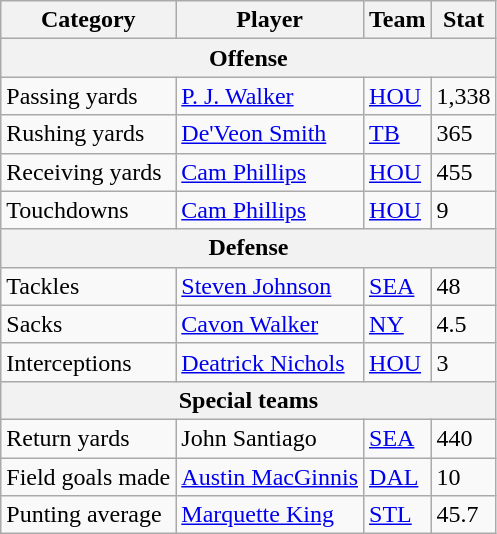<table class="wikitable">
<tr>
<th>Category</th>
<th>Player</th>
<th>Team</th>
<th>Stat</th>
</tr>
<tr>
<th colspan="4">Offense</th>
</tr>
<tr>
<td>Passing yards</td>
<td><a href='#'>P. J. Walker</a></td>
<td><a href='#'>HOU</a></td>
<td>1,338</td>
</tr>
<tr>
<td>Rushing yards</td>
<td><a href='#'>De'Veon Smith</a></td>
<td><a href='#'>TB</a></td>
<td>365</td>
</tr>
<tr>
<td>Receiving yards</td>
<td><a href='#'>Cam Phillips</a></td>
<td><a href='#'>HOU</a></td>
<td>455</td>
</tr>
<tr>
<td>Touchdowns</td>
<td><a href='#'>Cam Phillips</a></td>
<td><a href='#'>HOU</a></td>
<td>9</td>
</tr>
<tr>
<th colspan="4">Defense</th>
</tr>
<tr>
<td>Tackles</td>
<td><a href='#'>Steven Johnson</a></td>
<td><a href='#'>SEA</a></td>
<td>48</td>
</tr>
<tr>
<td>Sacks</td>
<td><a href='#'>Cavon Walker</a></td>
<td><a href='#'>NY</a></td>
<td>4.5</td>
</tr>
<tr>
<td>Interceptions</td>
<td><a href='#'>Deatrick Nichols</a></td>
<td><a href='#'>HOU</a></td>
<td>3</td>
</tr>
<tr>
<th colspan="4">Special teams</th>
</tr>
<tr>
<td>Return yards</td>
<td>John Santiago</td>
<td><a href='#'>SEA</a></td>
<td>440</td>
</tr>
<tr>
<td>Field goals made</td>
<td><a href='#'>Austin MacGinnis</a></td>
<td><a href='#'>DAL</a></td>
<td>10</td>
</tr>
<tr>
<td>Punting average</td>
<td><a href='#'>Marquette King</a></td>
<td><a href='#'>STL</a></td>
<td>45.7</td>
</tr>
</table>
